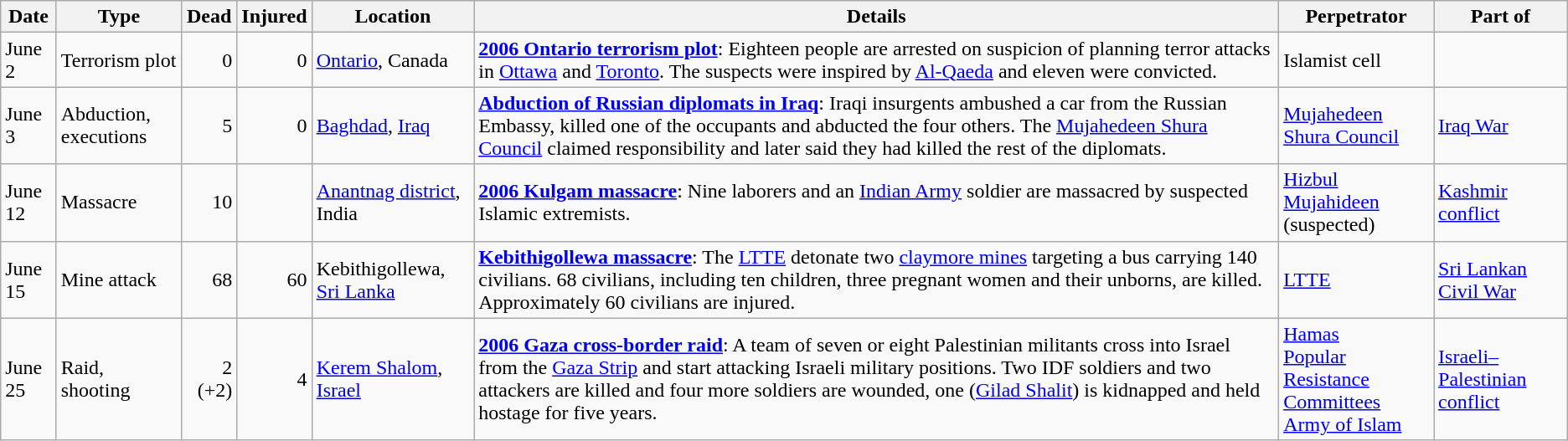<table class="wikitable" id="terrorIncidents2006Jun">
<tr>
<th>Date</th>
<th>Type</th>
<th data-sort-type="number">Dead</th>
<th data-sort-type="number">Injured</th>
<th>Location</th>
<th class="unsortable">Details</th>
<th>Perpetrator</th>
<th>Part of<br></th>
</tr>
<tr>
<td>June 2</td>
<td>Terrorism plot</td>
<td align="right">0</td>
<td align="right">0</td>
<td><a href='#'>Ontario</a>, Canada</td>
<td><strong><a href='#'>2006 Ontario terrorism plot</a></strong>: Eighteen people are arrested on suspicion of planning terror attacks in <a href='#'>Ottawa</a> and <a href='#'>Toronto</a>. The suspects were inspired by <a href='#'>Al-Qaeda</a> and eleven were convicted.</td>
<td>Islamist cell</td>
<td></td>
</tr>
<tr>
<td>June 3</td>
<td>Abduction, executions</td>
<td align="right">5</td>
<td align="right">0</td>
<td><a href='#'>Baghdad</a>, <a href='#'>Iraq</a></td>
<td><strong><a href='#'>Abduction of Russian diplomats in Iraq</a></strong>: Iraqi insurgents ambushed a car from the Russian Embassy, killed one of the occupants and abducted the four others. The <a href='#'>Mujahedeen Shura Council</a> claimed responsibility and later said they had killed the rest of the diplomats.</td>
<td><a href='#'>Mujahedeen Shura Council</a></td>
<td><a href='#'>Iraq War</a></td>
</tr>
<tr>
<td>June 12</td>
<td>Massacre</td>
<td align="right">10</td>
<td align="right"></td>
<td><a href='#'>Anantnag district</a>, India</td>
<td><strong><a href='#'>2006 Kulgam massacre</a></strong>: Nine laborers and an <a href='#'>Indian Army</a> soldier are massacred by suspected Islamic extremists.</td>
<td><a href='#'>Hizbul Mujahideen</a> (suspected)</td>
<td><a href='#'>Kashmir conflict</a></td>
</tr>
<tr>
<td>June 15</td>
<td>Mine attack</td>
<td align="right">68</td>
<td align="right">60</td>
<td>Kebithigollewa, <a href='#'>Sri Lanka</a></td>
<td><strong><a href='#'>Kebithigollewa massacre</a></strong>: The <a href='#'>LTTE</a> detonate two <a href='#'>claymore mines</a> targeting a bus carrying 140 civilians. 68 civilians, including ten children, three pregnant women and their unborns, are killed. Approximately 60 civilians are injured.</td>
<td><a href='#'>LTTE</a></td>
<td><a href='#'>Sri Lankan Civil War</a></td>
</tr>
<tr>
<td>June 25</td>
<td>Raid, shooting</td>
<td align="right">2 (+2)</td>
<td align="right">4</td>
<td><a href='#'>Kerem Shalom</a>, <a href='#'>Israel</a></td>
<td><strong><a href='#'>2006 Gaza cross-border raid</a></strong>: A team of seven or eight Palestinian militants cross into Israel from the <a href='#'>Gaza Strip</a> and start attacking Israeli military positions. Two IDF soldiers and two attackers are killed and four more soldiers are wounded, one (<a href='#'>Gilad Shalit</a>) is kidnapped and held hostage for five years.</td>
<td><a href='#'>Hamas</a> <br> <a href='#'>Popular Resistance Committees</a> <br> <a href='#'>Army of Islam</a></td>
<td><a href='#'>Israeli–Palestinian conflict</a></td>
</tr>
</table>
